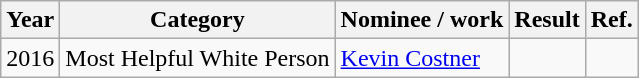<table class="wikitable">
<tr>
<th>Year</th>
<th>Category</th>
<th>Nominee / work</th>
<th>Result</th>
<th>Ref.</th>
</tr>
<tr>
<td>2016</td>
<td>Most Helpful White Person</td>
<td><a href='#'>Kevin Costner</a></td>
<td></td>
<td align="center"></td>
</tr>
</table>
